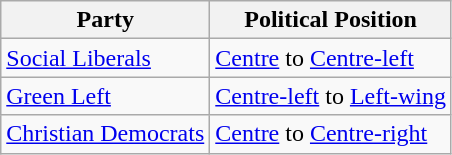<table class="wikitable mw-collapsible mw-collapsed">
<tr>
<th>Party</th>
<th>Political Position</th>
</tr>
<tr>
<td><a href='#'>Social Liberals</a></td>
<td><a href='#'>Centre</a> to <a href='#'>Centre-left</a></td>
</tr>
<tr>
<td><a href='#'>Green Left</a></td>
<td><a href='#'>Centre-left</a> to <a href='#'>Left-wing</a></td>
</tr>
<tr>
<td><a href='#'>Christian Democrats</a></td>
<td><a href='#'>Centre</a> to <a href='#'>Centre-right</a></td>
</tr>
</table>
